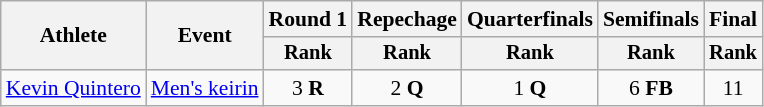<table class="wikitable" style="font-size:90%">
<tr>
<th rowspan=2>Athlete</th>
<th rowspan=2>Event</th>
<th>Round 1</th>
<th>Repechage</th>
<th>Quarterfinals</th>
<th>Semifinals</th>
<th>Final</th>
</tr>
<tr style="font-size:95%">
<th>Rank</th>
<th>Rank</th>
<th>Rank</th>
<th>Rank</th>
<th>Rank</th>
</tr>
<tr align=center>
<td align=left><a href='#'>Kevin Quintero</a></td>
<td align=left><a href='#'>Men's keirin</a></td>
<td>3 <strong>R</strong></td>
<td>2 <strong>Q</strong></td>
<td>1 <strong>Q</strong></td>
<td>6 <strong>FB</strong></td>
<td>11</td>
</tr>
</table>
